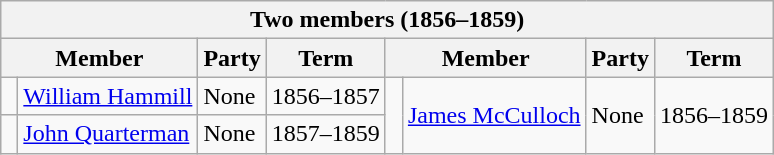<table class="wikitable">
<tr>
<th colspan="8">Two members (1856–1859)</th>
</tr>
<tr>
<th colspan="2">Member</th>
<th>Party</th>
<th>Term</th>
<th colspan="2">Member</th>
<th>Party</th>
<th>Term</th>
</tr>
<tr>
<td> </td>
<td><a href='#'>William Hammill</a></td>
<td>None</td>
<td>1856–1857</td>
<td rowspan="2" > </td>
<td rowspan="2"><a href='#'>James McCulloch</a></td>
<td rowspan="2">None</td>
<td rowspan="2">1856–1859</td>
</tr>
<tr>
<td> </td>
<td><a href='#'>John Quarterman</a></td>
<td>None</td>
<td>1857–1859</td>
</tr>
</table>
